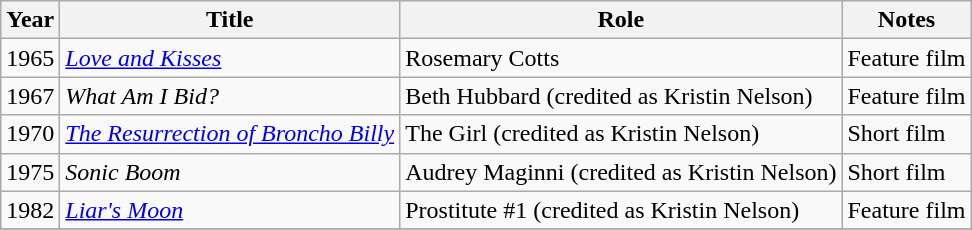<table class="wikitable">
<tr>
<th>Year</th>
<th>Title</th>
<th>Role</th>
<th>Notes</th>
</tr>
<tr>
<td>1965</td>
<td><em><a href='#'>Love and Kisses</a></em></td>
<td>Rosemary Cotts</td>
<td>Feature film</td>
</tr>
<tr>
<td>1967</td>
<td><em>What Am I Bid?</em></td>
<td>Beth Hubbard (credited as Kristin Nelson)</td>
<td>Feature film</td>
</tr>
<tr>
<td>1970</td>
<td><em><a href='#'>The Resurrection of Broncho Billy</a></em></td>
<td>The Girl (credited as Kristin Nelson)</td>
<td>Short film</td>
</tr>
<tr>
<td>1975</td>
<td><em>Sonic Boom</em></td>
<td>Audrey Maginni (credited as Kristin Nelson)</td>
<td>Short film</td>
</tr>
<tr>
<td>1982</td>
<td><em><a href='#'>Liar's Moon</a></em></td>
<td>Prostitute #1 (credited as Kristin Nelson)</td>
<td>Feature film</td>
</tr>
<tr>
</tr>
</table>
